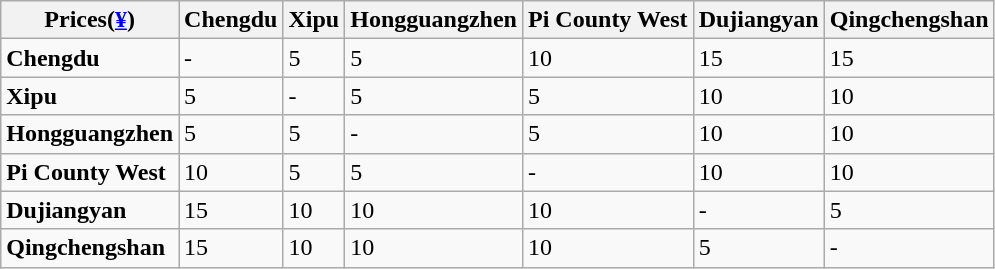<table class="wikitable" align="center">
<tr>
<th>Prices(<a href='#'>¥</a>)</th>
<th>Chengdu</th>
<th>Xipu</th>
<th>Hongguangzhen</th>
<th>Pi County West</th>
<th>Dujiangyan</th>
<th>Qingchengshan</th>
</tr>
<tr>
<td><strong>Chengdu</strong></td>
<td>-</td>
<td>5</td>
<td>5</td>
<td>10</td>
<td>15</td>
<td>15</td>
</tr>
<tr>
<td><strong>Xipu</strong></td>
<td>5</td>
<td>-</td>
<td>5</td>
<td>5</td>
<td>10</td>
<td>10</td>
</tr>
<tr>
<td><strong>Hongguangzhen</strong></td>
<td>5</td>
<td>5</td>
<td>-</td>
<td>5</td>
<td>10</td>
<td>10</td>
</tr>
<tr>
<td><strong>Pi County West</strong></td>
<td>10</td>
<td>5</td>
<td>5</td>
<td>-</td>
<td>10</td>
<td>10</td>
</tr>
<tr>
<td><strong>Dujiangyan</strong></td>
<td>15</td>
<td>10</td>
<td>10</td>
<td>10</td>
<td>-</td>
<td>5</td>
</tr>
<tr>
<td><strong>Qingchengshan</strong></td>
<td>15</td>
<td>10</td>
<td>10</td>
<td>10</td>
<td>5</td>
<td>-</td>
</tr>
</table>
